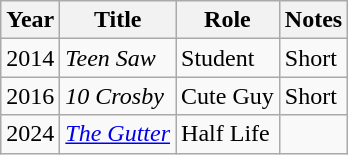<table class="wikitable sortable">
<tr>
<th>Year</th>
<th>Title</th>
<th>Role</th>
<th>Notes</th>
</tr>
<tr>
<td>2014</td>
<td><em>Teen Saw</em></td>
<td>Student</td>
<td>Short</td>
</tr>
<tr>
<td>2016</td>
<td><em>10 Crosby</em></td>
<td>Cute Guy</td>
<td>Short</td>
</tr>
<tr>
<td>2024</td>
<td><em><a href='#'>The Gutter</a></em></td>
<td>Half Life</td>
<td></td>
</tr>
</table>
